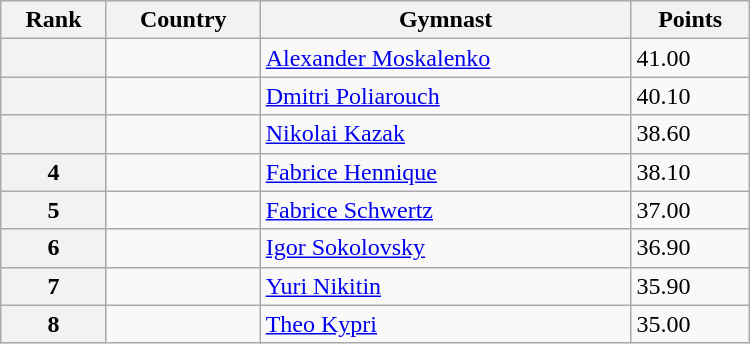<table class="wikitable" width=500>
<tr bgcolor="#efefef">
<th>Rank</th>
<th>Country</th>
<th>Gymnast</th>
<th>Points</th>
</tr>
<tr>
<th></th>
<td></td>
<td><a href='#'>Alexander Moskalenko</a></td>
<td>41.00</td>
</tr>
<tr>
<th></th>
<td></td>
<td><a href='#'>Dmitri Poliarouch</a></td>
<td>40.10</td>
</tr>
<tr>
<th></th>
<td></td>
<td><a href='#'>Nikolai Kazak</a></td>
<td>38.60</td>
</tr>
<tr>
<th>4</th>
<td></td>
<td><a href='#'>Fabrice Hennique</a></td>
<td>38.10</td>
</tr>
<tr>
<th>5</th>
<td></td>
<td><a href='#'>Fabrice Schwertz</a></td>
<td>37.00</td>
</tr>
<tr>
<th>6</th>
<td></td>
<td><a href='#'>Igor Sokolovsky</a></td>
<td>36.90</td>
</tr>
<tr>
<th>7</th>
<td></td>
<td><a href='#'>Yuri Nikitin</a></td>
<td>35.90</td>
</tr>
<tr>
<th>8</th>
<td></td>
<td><a href='#'>Theo Kypri</a></td>
<td>35.00</td>
</tr>
</table>
